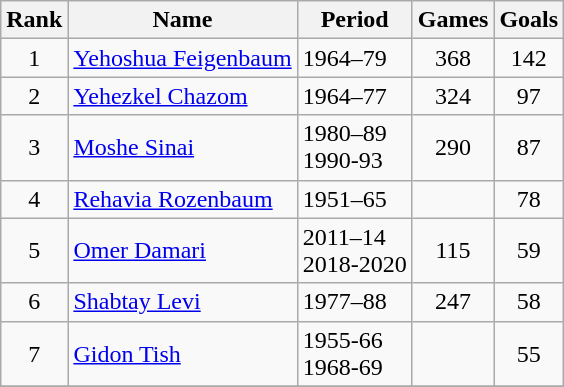<table class="wikitable">
<tr>
<th>Rank</th>
<th>Name</th>
<th>Period</th>
<th>Games</th>
<th>Goals</th>
</tr>
<tr>
<td align="center">1</td>
<td> <a href='#'>Yehoshua Feigenbaum</a></td>
<td>1964–79</td>
<td align="center">368</td>
<td align="center">142</td>
</tr>
<tr>
<td align="center">2</td>
<td> <a href='#'>Yehezkel Chazom</a></td>
<td>1964–77</td>
<td align="center">324</td>
<td align="center">97</td>
</tr>
<tr>
<td align="center">3</td>
<td> <a href='#'>Moshe Sinai</a></td>
<td>1980–89<br>1990-93</td>
<td align="center">290</td>
<td align="center">87</td>
</tr>
<tr>
<td align="center">4</td>
<td> <a href='#'>Rehavia Rozenbaum</a></td>
<td>1951–65</td>
<td align="center"></td>
<td align="center">78</td>
</tr>
<tr>
<td align="center">5</td>
<td> <a href='#'>Omer Damari</a></td>
<td>2011–14<br>2018-2020</td>
<td align="center">115</td>
<td align="center">59</td>
</tr>
<tr>
<td align="center">6</td>
<td> <a href='#'>Shabtay Levi</a></td>
<td>1977–88</td>
<td align="center">247</td>
<td align="center">58</td>
</tr>
<tr>
<td align="center">7</td>
<td> <a href='#'>Gidon Tish</a></td>
<td>1955-66<br>1968-69</td>
<td align="center"></td>
<td align="center">55</td>
</tr>
<tr>
</tr>
</table>
